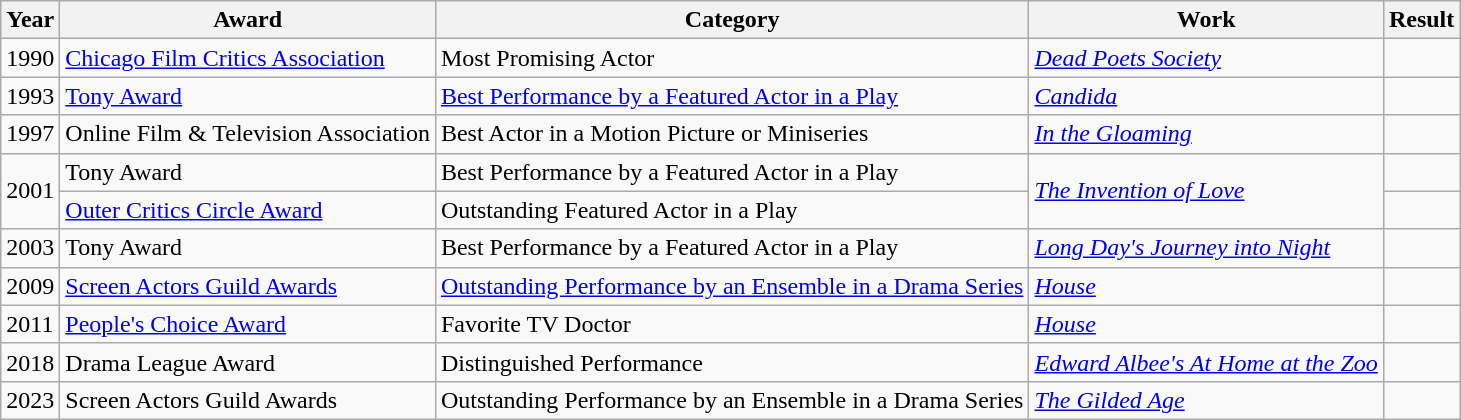<table class="wikitable sortable">
<tr>
<th>Year</th>
<th>Award</th>
<th>Category</th>
<th>Work</th>
<th>Result</th>
</tr>
<tr>
<td>1990</td>
<td><a href='#'>Chicago Film Critics Association</a></td>
<td>Most Promising Actor</td>
<td><em><a href='#'>Dead Poets Society</a></em></td>
<td></td>
</tr>
<tr>
<td>1993</td>
<td><a href='#'>Tony Award</a></td>
<td><a href='#'>Best Performance by a Featured Actor in a Play</a></td>
<td><em><a href='#'>Candida</a></em></td>
<td></td>
</tr>
<tr>
<td>1997</td>
<td>Online Film & Television Association</td>
<td>Best Actor in a Motion Picture or Miniseries</td>
<td><em><a href='#'>In the Gloaming</a></em></td>
<td></td>
</tr>
<tr>
<td rowspan="2">2001</td>
<td>Tony Award</td>
<td>Best Performance by a Featured Actor in a Play</td>
<td rowspan="2"><em><a href='#'>The Invention of Love</a></em></td>
<td></td>
</tr>
<tr>
<td><a href='#'>Outer Critics Circle Award</a></td>
<td>Outstanding Featured Actor in a Play</td>
<td></td>
</tr>
<tr>
<td>2003</td>
<td>Tony Award</td>
<td>Best Performance by a Featured Actor in a Play</td>
<td><em><a href='#'>Long Day's Journey into Night</a></em></td>
<td></td>
</tr>
<tr>
<td>2009</td>
<td><a href='#'>Screen Actors Guild Awards</a></td>
<td><a href='#'>Outstanding Performance by an Ensemble in a Drama Series</a></td>
<td><em><a href='#'>House</a></em></td>
<td></td>
</tr>
<tr>
<td>2011</td>
<td><a href='#'>People's Choice Award</a></td>
<td>Favorite TV Doctor</td>
<td><em><a href='#'>House</a></em></td>
<td></td>
</tr>
<tr>
<td>2018</td>
<td>Drama League Award</td>
<td>Distinguished Performance</td>
<td><em><a href='#'>Edward Albee's At Home at the Zoo</a></em></td>
<td></td>
</tr>
<tr>
<td>2023</td>
<td>Screen Actors Guild Awards</td>
<td>Outstanding Performance by an Ensemble in a Drama Series</td>
<td><em><a href='#'>The Gilded Age</a></em></td>
<td></td>
</tr>
</table>
